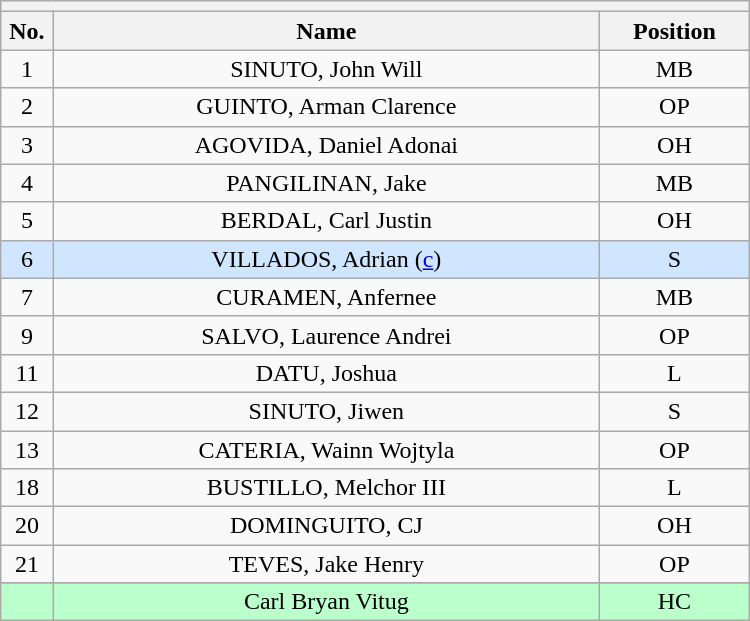<table class="wikitable mw-collapsible mw-collapsed" style="text-align:center; width:500px; border:none">
<tr>
<th style="text-align:left" colspan="3"></th>
</tr>
<tr>
<th style="width:7%">No.</th>
<th>Name</th>
<th style="width:20%">Position</th>
</tr>
<tr>
<td>1</td>
<td>SINUTO, John Will</td>
<td>MB</td>
</tr>
<tr>
<td>2</td>
<td>GUINTO, Arman Clarence</td>
<td>OP</td>
</tr>
<tr>
<td>3</td>
<td>AGOVIDA, Daniel Adonai</td>
<td>OH</td>
</tr>
<tr>
<td>4</td>
<td>PANGILINAN, Jake</td>
<td>MB</td>
</tr>
<tr>
<td>5</td>
<td>BERDAL, Carl Justin</td>
<td>OH</td>
</tr>
<tr bgcolor=#D0E6FF>
<td>6</td>
<td>VILLADOS, Adrian  (<a href='#'>c</a>)</td>
<td>S</td>
</tr>
<tr>
<td>7</td>
<td>CURAMEN, Anfernee</td>
<td>MB</td>
</tr>
<tr>
<td>9</td>
<td>SALVO, Laurence Andrei</td>
<td>OP</td>
</tr>
<tr>
<td>11</td>
<td>DATU, Joshua</td>
<td>L</td>
</tr>
<tr>
<td>12</td>
<td>SINUTO, Jiwen</td>
<td>S</td>
</tr>
<tr>
<td>13</td>
<td>CATERIA, Wainn Wojtyla</td>
<td>OP</td>
</tr>
<tr>
<td>18</td>
<td>BUSTILLO, Melchor III</td>
<td>L</td>
</tr>
<tr>
<td>20</td>
<td>DOMINGUITO, CJ</td>
<td>OH</td>
</tr>
<tr>
<td>21</td>
<td>TEVES, Jake Henry</td>
<td>OP</td>
</tr>
<tr>
</tr>
<tr bgcolor=#BBFFCC>
<td></td>
<td>Carl Bryan Vitug</td>
<td>HC</td>
</tr>
</table>
